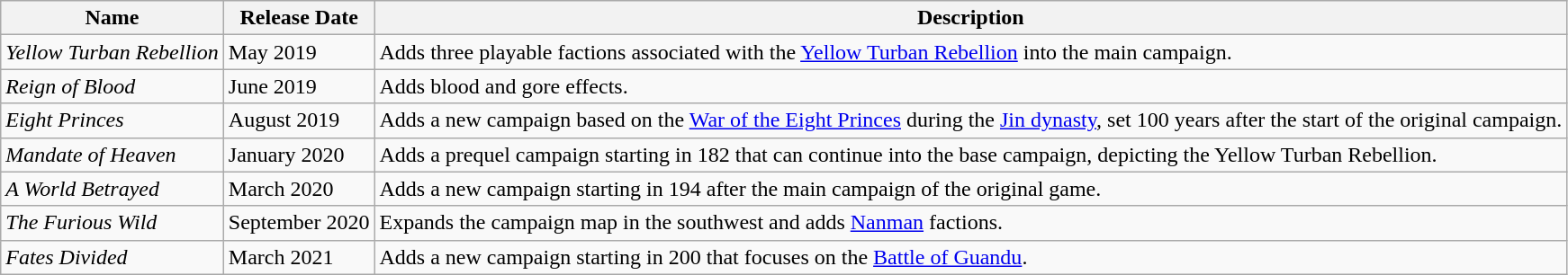<table class="wikitable sortable">
<tr>
<th>Name</th>
<th>Release Date</th>
<th>Description</th>
</tr>
<tr>
<td><em>Yellow Turban Rebellion</em></td>
<td>May 2019</td>
<td>Adds three playable factions associated with the <a href='#'>Yellow Turban Rebellion</a> into the main campaign.</td>
</tr>
<tr>
<td><em>Reign of Blood</em></td>
<td>June 2019</td>
<td>Adds blood and gore effects.</td>
</tr>
<tr>
<td><em>Eight Princes</em></td>
<td>August 2019</td>
<td>Adds a new campaign based on the <a href='#'>War of the Eight Princes</a> during the <a href='#'>Jin dynasty</a>, set 100 years after the start of the original campaign.</td>
</tr>
<tr>
<td><em>Mandate of Heaven</em></td>
<td>January 2020</td>
<td>Adds a prequel campaign starting in 182 that can continue into the base campaign, depicting the Yellow Turban Rebellion.</td>
</tr>
<tr>
<td><em>A World Betrayed</em></td>
<td>March 2020</td>
<td>Adds a new campaign starting in 194 after the main campaign of the original game.</td>
</tr>
<tr>
<td><em>The Furious Wild</em></td>
<td>September 2020</td>
<td>Expands the campaign map in the southwest and adds <a href='#'>Nanman</a> factions.</td>
</tr>
<tr>
<td><em>Fates Divided</em></td>
<td>March 2021</td>
<td>Adds a new campaign starting in 200 that focuses on the <a href='#'>Battle of Guandu</a>.</td>
</tr>
</table>
